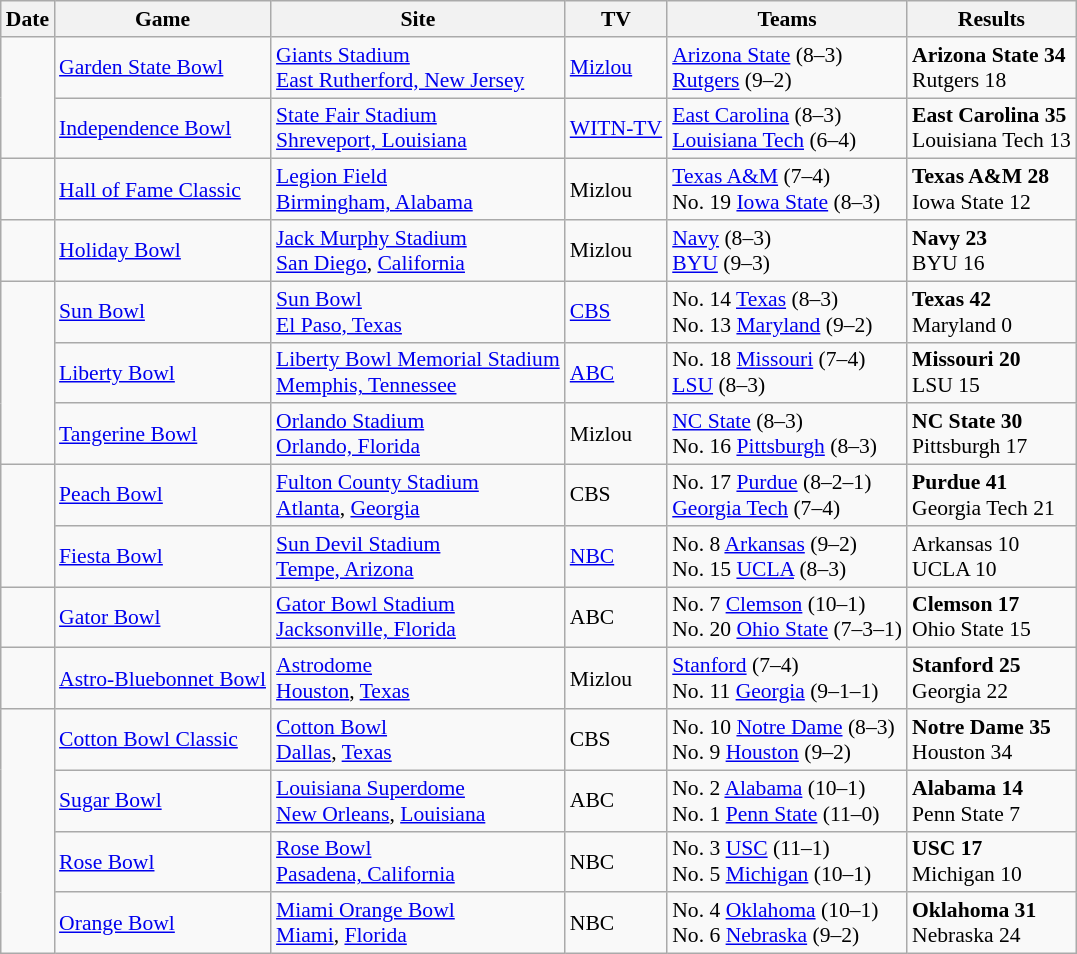<table class="wikitable" style="font-size:90%">
<tr>
<th>Date</th>
<th>Game</th>
<th>Site</th>
<th>TV</th>
<th>Teams</th>
<th>Results</th>
</tr>
<tr>
<td rowspan=2></td>
<td><a href='#'>Garden State Bowl</a></td>
<td><a href='#'>Giants Stadium</a><br><a href='#'>East Rutherford, New Jersey</a></td>
<td><a href='#'>Mizlou</a></td>
<td><a href='#'>Arizona State</a> (8–3)<br><a href='#'>Rutgers</a> (9–2)</td>
<td><strong>Arizona State 34</strong><br>Rutgers 18</td>
</tr>
<tr>
<td><a href='#'>Independence Bowl</a></td>
<td><a href='#'>State Fair Stadium</a><br><a href='#'>Shreveport, Louisiana</a></td>
<td><a href='#'>WITN-TV</a></td>
<td><a href='#'>East Carolina</a> (8–3)<br><a href='#'>Louisiana Tech</a> (6–4)</td>
<td><strong>East Carolina 35</strong><br>Louisiana Tech 13</td>
</tr>
<tr>
<td></td>
<td><a href='#'>Hall of Fame Classic</a></td>
<td><a href='#'>Legion Field</a><br><a href='#'>Birmingham, Alabama</a></td>
<td>Mizlou</td>
<td><a href='#'>Texas A&M</a> (7–4)<br>No. 19 <a href='#'>Iowa State</a> (8–3)</td>
<td><strong>Texas A&M 28</strong><br>Iowa State 12</td>
</tr>
<tr>
<td></td>
<td><a href='#'>Holiday Bowl</a></td>
<td><a href='#'>Jack Murphy Stadium</a><br><a href='#'>San Diego</a>, <a href='#'>California</a></td>
<td>Mizlou</td>
<td><a href='#'>Navy</a> (8–3)<br><a href='#'>BYU</a> (9–3)</td>
<td><strong>Navy 23</strong><br>BYU 16</td>
</tr>
<tr>
<td rowspan=3></td>
<td><a href='#'>Sun Bowl</a></td>
<td><a href='#'>Sun Bowl</a><br><a href='#'>El Paso, Texas</a></td>
<td><a href='#'>CBS</a></td>
<td>No. 14 <a href='#'>Texas</a> (8–3)<br>No. 13 <a href='#'>Maryland</a> (9–2)</td>
<td><strong>Texas 42</strong><br>Maryland 0</td>
</tr>
<tr>
<td><a href='#'>Liberty Bowl</a></td>
<td><a href='#'>Liberty Bowl Memorial Stadium</a><br><a href='#'>Memphis, Tennessee</a></td>
<td><a href='#'>ABC</a></td>
<td>No. 18 <a href='#'>Missouri</a> (7–4)<br><a href='#'>LSU</a> (8–3)</td>
<td><strong>Missouri 20</strong><br>LSU 15</td>
</tr>
<tr>
<td><a href='#'>Tangerine Bowl</a></td>
<td><a href='#'>Orlando Stadium</a><br><a href='#'>Orlando, Florida</a></td>
<td>Mizlou</td>
<td><a href='#'>NC State</a> (8–3)<br>No. 16 <a href='#'>Pittsburgh</a> (8–3)</td>
<td><strong>NC State 30</strong><br>Pittsburgh 17</td>
</tr>
<tr>
<td rowspan=2></td>
<td><a href='#'>Peach Bowl</a></td>
<td><a href='#'>Fulton County Stadium</a><br><a href='#'>Atlanta</a>, <a href='#'>Georgia</a></td>
<td>CBS</td>
<td>No. 17 <a href='#'>Purdue</a> (8–2–1)<br><a href='#'>Georgia Tech</a> (7–4)</td>
<td><strong>Purdue 41</strong><br>Georgia Tech 21</td>
</tr>
<tr>
<td><a href='#'>Fiesta Bowl</a></td>
<td><a href='#'>Sun Devil Stadium</a><br><a href='#'>Tempe, Arizona</a></td>
<td><a href='#'>NBC</a></td>
<td>No. 8 <a href='#'>Arkansas</a> (9–2)<br>No. 15 <a href='#'>UCLA</a> (8–3)</td>
<td>Arkansas 10<br>UCLA 10</td>
</tr>
<tr>
<td></td>
<td><a href='#'>Gator Bowl</a></td>
<td><a href='#'>Gator Bowl Stadium</a><br><a href='#'>Jacksonville, Florida</a></td>
<td>ABC</td>
<td>No. 7 <a href='#'>Clemson</a> (10–1)<br>No. 20 <a href='#'>Ohio State</a> (7–3–1)</td>
<td><strong>Clemson 17</strong><br>Ohio State 15</td>
</tr>
<tr>
<td></td>
<td><a href='#'>Astro-Bluebonnet Bowl</a></td>
<td><a href='#'>Astrodome</a><br><a href='#'>Houston</a>, <a href='#'>Texas</a></td>
<td>Mizlou</td>
<td><a href='#'>Stanford</a> (7–4)<br>No. 11 <a href='#'>Georgia</a> (9–1–1)</td>
<td><strong>Stanford 25</strong><br>Georgia 22</td>
</tr>
<tr>
<td rowspan=4></td>
<td><a href='#'>Cotton Bowl Classic</a></td>
<td><a href='#'>Cotton Bowl</a><br><a href='#'>Dallas</a>, <a href='#'>Texas</a></td>
<td>CBS</td>
<td>No. 10 <a href='#'>Notre Dame</a> (8–3)<br>No. 9 <a href='#'>Houston</a> (9–2)</td>
<td><strong>Notre Dame 35</strong><br>Houston 34</td>
</tr>
<tr>
<td><a href='#'>Sugar Bowl</a></td>
<td><a href='#'>Louisiana Superdome</a><br><a href='#'>New Orleans</a>, <a href='#'>Louisiana</a></td>
<td>ABC</td>
<td>No. 2 <a href='#'>Alabama</a> (10–1)<br>No. 1 <a href='#'>Penn State</a> (11–0)</td>
<td><strong>Alabama 14</strong><br>Penn State 7</td>
</tr>
<tr>
<td><a href='#'>Rose Bowl</a></td>
<td><a href='#'>Rose Bowl</a><br><a href='#'>Pasadena, California</a></td>
<td>NBC</td>
<td>No. 3 <a href='#'>USC</a> (11–1)<br>No. 5 <a href='#'>Michigan</a> (10–1)</td>
<td><strong>USC 17</strong><br>Michigan 10</td>
</tr>
<tr>
<td><a href='#'>Orange Bowl</a></td>
<td><a href='#'>Miami Orange Bowl</a><br><a href='#'>Miami</a>, <a href='#'>Florida</a></td>
<td>NBC</td>
<td>No. 4 <a href='#'>Oklahoma</a> (10–1)<br>No. 6 <a href='#'>Nebraska</a> (9–2)</td>
<td><strong>Oklahoma 31</strong><br>Nebraska 24</td>
</tr>
</table>
